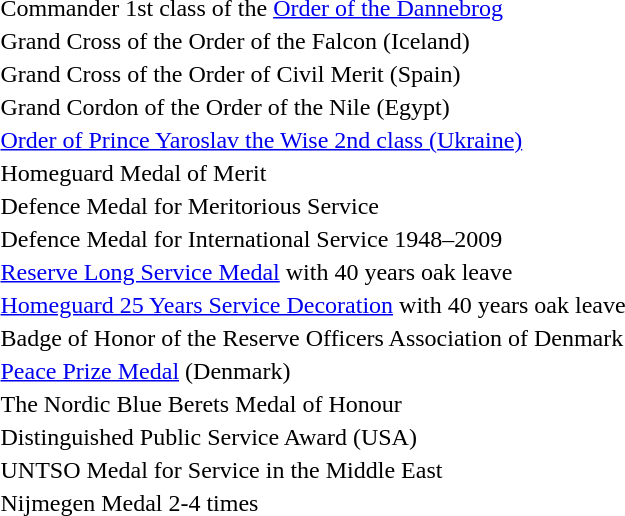<table>
<tr>
<td></td>
<td></td>
<td>Commander 1st class of the <a href='#'>Order of the Dannebrog</a></td>
</tr>
<tr>
<td></td>
<td></td>
<td>Grand Cross of the Order of the Falcon (Iceland)</td>
</tr>
<tr>
<td></td>
<td></td>
<td>Grand Cross of the Order of Civil Merit (Spain)</td>
</tr>
<tr>
<td></td>
<td></td>
<td>Grand Cordon of the Order of the Nile (Egypt)</td>
</tr>
<tr>
<td></td>
<td></td>
<td><a href='#'>Order of Prince Yaroslav the Wise 2nd class (Ukraine)</a></td>
</tr>
<tr>
<td></td>
<td></td>
<td>Homeguard Medal of Merit</td>
</tr>
<tr>
<td></td>
<td></td>
<td>Defence Medal for Meritorious Service</td>
</tr>
<tr>
<td></td>
<td></td>
<td>Defence Medal for International Service 1948–2009</td>
</tr>
<tr>
<td></td>
<td></td>
<td><a href='#'>Reserve Long Service Medal</a> with 40 years oak leave</td>
</tr>
<tr>
<td></td>
<td></td>
<td><a href='#'>Homeguard 25 Years Service Decoration</a> with 40 years oak leave</td>
</tr>
<tr>
<td></td>
<td></td>
<td>Badge of Honor of the Reserve Officers Association of Denmark</td>
</tr>
<tr>
<td></td>
<td></td>
<td><a href='#'>Peace Prize Medal</a> (Denmark)</td>
</tr>
<tr>
<td></td>
<td></td>
<td>The Nordic Blue Berets Medal of Honour</td>
</tr>
<tr>
<td></td>
<td></td>
<td>Distinguished Public Service Award (USA)</td>
</tr>
<tr>
<td></td>
<td></td>
<td>UNTSO Medal for Service in the Middle East</td>
</tr>
<tr>
<td></td>
<td></td>
<td>Nijmegen Medal 2-4 times</td>
</tr>
</table>
